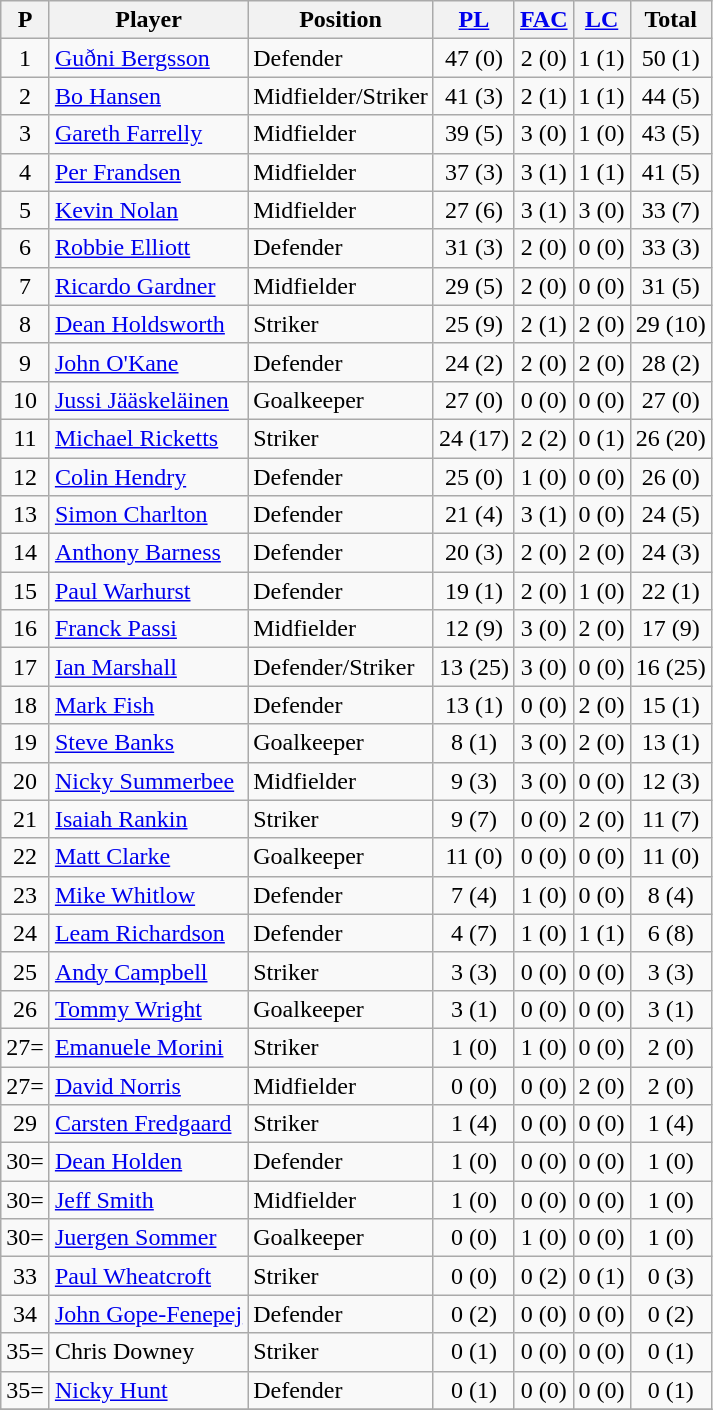<table class="wikitable sortable">
<tr>
<th>P</th>
<th>Player</th>
<th>Position</th>
<th><a href='#'>PL</a></th>
<th><a href='#'>FAC</a></th>
<th><a href='#'>LC</a></th>
<th>Total</th>
</tr>
<tr>
<td align=center>1</td>
<td> <a href='#'>Guðni Bergsson</a></td>
<td>Defender</td>
<td align=center>47 (0)</td>
<td align=center>2 (0)</td>
<td align=center>1 (1)</td>
<td align=center>50 (1)</td>
</tr>
<tr>
<td align=center>2</td>
<td> <a href='#'>Bo Hansen</a></td>
<td>Midfielder/Striker</td>
<td align=center>41 (3)</td>
<td align=center>2 (1)</td>
<td align=center>1 (1)</td>
<td align=center>44 (5)</td>
</tr>
<tr>
<td align=center>3</td>
<td> <a href='#'>Gareth Farrelly</a></td>
<td>Midfielder</td>
<td align=center>39 (5)</td>
<td align=center>3 (0)</td>
<td align=center>1 (0)</td>
<td align=center>43 (5)</td>
</tr>
<tr>
<td align=center>4</td>
<td> <a href='#'>Per Frandsen</a></td>
<td>Midfielder</td>
<td align=center>37 (3)</td>
<td align=center>3 (1)</td>
<td align=center>1 (1)</td>
<td align=center>41 (5)</td>
</tr>
<tr>
<td align=center>5</td>
<td> <a href='#'>Kevin Nolan</a></td>
<td>Midfielder</td>
<td align=center>27 (6)</td>
<td align=center>3 (1)</td>
<td align=center>3 (0)</td>
<td align=center>33 (7)</td>
</tr>
<tr>
<td align=center>6</td>
<td> <a href='#'>Robbie Elliott</a></td>
<td>Defender</td>
<td align=center>31 (3)</td>
<td align=center>2 (0)</td>
<td align=center>0 (0)</td>
<td align=center>33 (3)</td>
</tr>
<tr>
<td align=center>7</td>
<td> <a href='#'>Ricardo Gardner</a></td>
<td>Midfielder</td>
<td align=center>29 (5)</td>
<td align=center>2 (0)</td>
<td align=center>0 (0)</td>
<td align=center>31 (5)</td>
</tr>
<tr>
<td align=center>8</td>
<td> <a href='#'>Dean Holdsworth</a></td>
<td>Striker</td>
<td align=center>25 (9)</td>
<td align=center>2 (1)</td>
<td align=center>2 (0)</td>
<td align=center>29 (10)</td>
</tr>
<tr>
<td align=center>9</td>
<td> <a href='#'>John O'Kane</a></td>
<td>Defender</td>
<td align=center>24 (2)</td>
<td align=center>2 (0)</td>
<td align=center>2 (0)</td>
<td align=center>28 (2)</td>
</tr>
<tr>
<td align=center>10</td>
<td> <a href='#'>Jussi Jääskeläinen</a></td>
<td>Goalkeeper</td>
<td align=center>27 (0)</td>
<td align=center>0 (0)</td>
<td align=center>0 (0)</td>
<td align=center>27 (0)</td>
</tr>
<tr>
<td align=center>11</td>
<td> <a href='#'>Michael Ricketts</a></td>
<td>Striker</td>
<td align=center>24 (17)</td>
<td align=center>2 (2)</td>
<td align=center>0 (1)</td>
<td align=center>26 (20)</td>
</tr>
<tr>
<td align=center>12</td>
<td> <a href='#'>Colin Hendry</a></td>
<td>Defender</td>
<td align=center>25 (0)</td>
<td align=center>1 (0)</td>
<td align=center>0 (0)</td>
<td align=center>26 (0)</td>
</tr>
<tr>
<td align=center>13</td>
<td> <a href='#'>Simon Charlton</a></td>
<td>Defender</td>
<td align=center>21 (4)</td>
<td align=center>3 (1)</td>
<td align=center>0 (0)</td>
<td align=center>24 (5)</td>
</tr>
<tr>
<td align=center>14</td>
<td> <a href='#'>Anthony Barness</a></td>
<td>Defender</td>
<td align=center>20 (3)</td>
<td align=center>2 (0)</td>
<td align=center>2 (0)</td>
<td align=center>24 (3)</td>
</tr>
<tr>
<td align=center>15</td>
<td> <a href='#'>Paul Warhurst</a></td>
<td>Defender</td>
<td align=center>19  (1)</td>
<td align=center>2 (0)</td>
<td align=center>1 (0)</td>
<td align=center>22 (1)</td>
</tr>
<tr>
<td align=center>16</td>
<td> <a href='#'>Franck Passi</a></td>
<td>Midfielder</td>
<td align=center>12 (9)</td>
<td align=center>3 (0)</td>
<td align=center>2 (0)</td>
<td align=center>17 (9)</td>
</tr>
<tr>
<td align=center>17</td>
<td> <a href='#'>Ian Marshall</a></td>
<td>Defender/Striker</td>
<td align=center>13 (25)</td>
<td align=center>3 (0)</td>
<td align=center>0 (0)</td>
<td align=center>16 (25)</td>
</tr>
<tr>
<td align=center>18</td>
<td> <a href='#'>Mark Fish</a></td>
<td>Defender</td>
<td align=center>13 (1)</td>
<td align=center>0 (0)</td>
<td align=center>2 (0)</td>
<td align=center>15 (1)</td>
</tr>
<tr>
<td align=center>19</td>
<td> <a href='#'>Steve Banks</a></td>
<td>Goalkeeper</td>
<td align=center>8 (1)</td>
<td align=center>3 (0)</td>
<td align=center>2 (0)</td>
<td align=center>13 (1)</td>
</tr>
<tr>
<td align=center>20</td>
<td> <a href='#'>Nicky Summerbee</a></td>
<td>Midfielder</td>
<td align=center>9 (3)</td>
<td align=center>3 (0)</td>
<td align=center>0 (0)</td>
<td align=center>12 (3)</td>
</tr>
<tr>
<td align=center>21</td>
<td> <a href='#'>Isaiah Rankin</a></td>
<td>Striker</td>
<td align=center>9 (7)</td>
<td align=center>0 (0)</td>
<td align=center>2 (0)</td>
<td align=center>11 (7)</td>
</tr>
<tr>
<td align=center>22</td>
<td> <a href='#'>Matt Clarke</a></td>
<td>Goalkeeper</td>
<td align=center>11 (0)</td>
<td align=center>0 (0)</td>
<td align=center>0 (0)</td>
<td align=center>11 (0)</td>
</tr>
<tr>
<td align=center>23</td>
<td> <a href='#'>Mike Whitlow</a></td>
<td>Defender</td>
<td align=center>7 (4)</td>
<td align=center>1 (0)</td>
<td align=center>0 (0)</td>
<td align=center>8 (4)</td>
</tr>
<tr>
<td align=center>24</td>
<td> <a href='#'>Leam Richardson</a></td>
<td>Defender</td>
<td align=center>4 (7)</td>
<td align=center>1 (0)</td>
<td align=center>1 (1)</td>
<td align=center>6 (8)</td>
</tr>
<tr>
<td align=center>25</td>
<td> <a href='#'>Andy Campbell</a></td>
<td>Striker</td>
<td align=center>3 (3)</td>
<td align=center>0 (0)</td>
<td align=center>0 (0)</td>
<td align=center>3 (3)</td>
</tr>
<tr>
<td align=center>26</td>
<td> <a href='#'>Tommy Wright</a></td>
<td>Goalkeeper</td>
<td align=center>3 (1)</td>
<td align=center>0 (0)</td>
<td align=center>0 (0)</td>
<td align=center>3 (1)</td>
</tr>
<tr>
<td align=center>27=</td>
<td> <a href='#'>Emanuele Morini</a></td>
<td>Striker</td>
<td align=center>1 (0)</td>
<td align=center>1 (0)</td>
<td align=center>0 (0)</td>
<td align=center>2 (0)</td>
</tr>
<tr>
<td align=center>27=</td>
<td> <a href='#'>David Norris</a></td>
<td>Midfielder</td>
<td align=center>0 (0)</td>
<td align=center>0 (0)</td>
<td align=center>2 (0)</td>
<td align=center>2 (0)</td>
</tr>
<tr>
<td align=center>29</td>
<td> <a href='#'>Carsten Fredgaard</a></td>
<td>Striker</td>
<td align=center>1 (4)</td>
<td align=center>0 (0)</td>
<td align=center>0 (0)</td>
<td align=center>1 (4)</td>
</tr>
<tr>
<td align=center>30=</td>
<td> <a href='#'>Dean Holden</a></td>
<td>Defender</td>
<td align=center>1 (0)</td>
<td align=center>0 (0)</td>
<td align=center>0 (0)</td>
<td align=center>1 (0)</td>
</tr>
<tr>
<td align=center>30=</td>
<td> <a href='#'>Jeff Smith</a></td>
<td>Midfielder</td>
<td align=center>1 (0)</td>
<td align=center>0 (0)</td>
<td align=center>0 (0)</td>
<td align=center>1 (0)</td>
</tr>
<tr>
<td align=center>30=</td>
<td> <a href='#'>Juergen Sommer</a></td>
<td>Goalkeeper</td>
<td align=center>0 (0)</td>
<td align=center>1 (0)</td>
<td align=center>0 (0)</td>
<td align=center>1 (0)</td>
</tr>
<tr>
<td align=center>33</td>
<td> <a href='#'>Paul Wheatcroft</a></td>
<td>Striker</td>
<td align=center>0 (0)</td>
<td align=center>0 (2)</td>
<td align=center>0 (1)</td>
<td align=center>0 (3)</td>
</tr>
<tr>
<td align=center>34</td>
<td> <a href='#'>John Gope-Fenepej</a></td>
<td>Defender</td>
<td align=center>0 (2)</td>
<td align=center>0 (0)</td>
<td align=center>0 (0)</td>
<td align=center>0 (2)</td>
</tr>
<tr>
<td align=center>35=</td>
<td> Chris Downey</td>
<td>Striker</td>
<td align=center>0 (1)</td>
<td align=center>0 (0)</td>
<td align=center>0 (0)</td>
<td align=center>0 (1)</td>
</tr>
<tr>
<td align=center>35=</td>
<td> <a href='#'>Nicky Hunt</a></td>
<td>Defender</td>
<td align=center>0 (1)</td>
<td align=center>0 (0)</td>
<td align=center>0 (0)</td>
<td align=center>0 (1)</td>
</tr>
<tr>
</tr>
</table>
